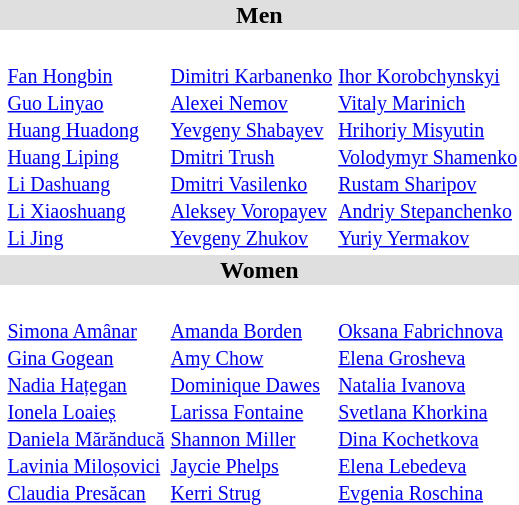<table>
<tr style="background:#dfdfdf;">
<td colspan="4" style="text-align:center;"><strong>Men</strong></td>
</tr>
<tr>
<th scope=row style="text-align:left"><br></th>
<td><br><small><a href='#'>Fan Hongbin</a><br><a href='#'>Guo Linyao</a><br><a href='#'>Huang Huadong</a><br><a href='#'>Huang Liping</a><br><a href='#'>Li Dashuang</a><br><a href='#'>Li Xiaoshuang</a><br><a href='#'>Li Jing</a></small></td>
<td><br><small><a href='#'>Dimitri Karbanenko</a><br><a href='#'>Alexei Nemov</a><br><a href='#'>Yevgeny Shabayev</a><br><a href='#'>Dmitri Trush</a><br><a href='#'>Dmitri Vasilenko</a><br><a href='#'>Aleksey Voropayev</a><br><a href='#'>Yevgeny Zhukov</a></small></td>
<td><br><small><a href='#'>Ihor Korobchynskyi</a><br><a href='#'>Vitaly Marinich</a><br><a href='#'>Hrihoriy Misyutin</a><br><a href='#'>Volodymyr Shamenko</a><br><a href='#'>Rustam Sharipov</a><br><a href='#'>Andriy Stepanchenko</a><br><a href='#'>Yuriy Yermakov</a></small></td>
</tr>
<tr style="background:#dfdfdf;">
<td colspan="4" style="text-align:center;"><strong>Women</strong></td>
</tr>
<tr>
<th scope=row style="text-align:left"><br></th>
<td><br><small><a href='#'>Simona Amânar</a><br><a href='#'>Gina Gogean</a><br><a href='#'>Nadia Hațegan</a><br><a href='#'>Ionela Loaieș</a><br><a href='#'>Daniela Mărănducă</a><br><a href='#'>Lavinia Miloșovici</a><br><a href='#'>Claudia Presăcan</a></small></td>
<td><br><small><a href='#'>Amanda Borden</a><br><a href='#'>Amy Chow</a><br><a href='#'>Dominique Dawes</a><br><a href='#'>Larissa Fontaine</a><br><a href='#'>Shannon Miller</a><br><a href='#'>Jaycie Phelps</a><br><a href='#'>Kerri Strug</a></small></td>
<td><br><small><a href='#'>Oksana Fabrichnova</a><br><a href='#'>Elena Grosheva</a><br><a href='#'>Natalia Ivanova</a><br><a href='#'>Svetlana Khorkina</a><br><a href='#'>Dina Kochetkova</a><br><a href='#'>Elena Lebedeva</a><br><a href='#'>Evgenia Roschina</a></small></td>
</tr>
</table>
